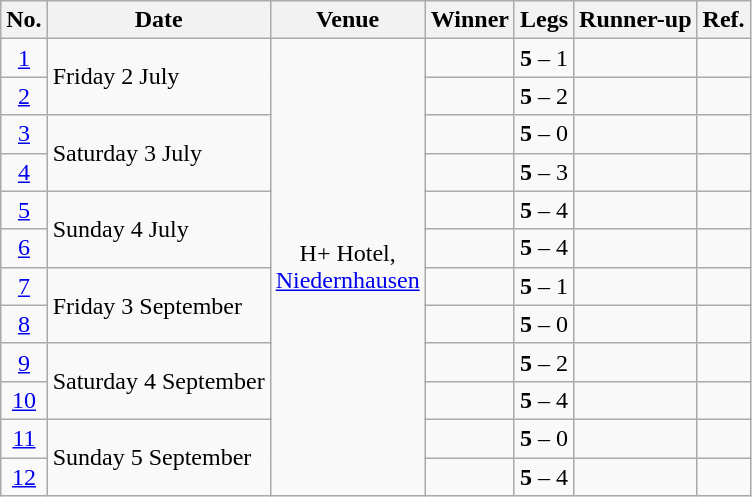<table class="wikitable">
<tr>
<th>No.</th>
<th>Date</th>
<th>Venue</th>
<th>Winner</th>
<th>Legs</th>
<th>Runner-up</th>
<th>Ref.</th>
</tr>
<tr>
<td align=center><a href='#'>1</a></td>
<td align=left rowspan="2">Friday 2 July</td>
<td align="center" rowspan="12">H+ Hotel,<br>  <a href='#'>Niedernhausen</a></td>
<td align="right"></td>
<td align="center"><strong>5</strong> – 1</td>
<td></td>
<td align="center"></td>
</tr>
<tr>
<td align=center><a href='#'>2</a></td>
<td align="right"></td>
<td align="center"><strong>5</strong> – 2</td>
<td></td>
<td align="center"></td>
</tr>
<tr>
<td align=center><a href='#'>3</a></td>
<td align=left rowspan="2">Saturday 3 July</td>
<td align="right"></td>
<td align="center"><strong>5</strong> – 0</td>
<td></td>
<td align="center"></td>
</tr>
<tr>
<td align=center><a href='#'>4</a></td>
<td align="right"></td>
<td align="center"><strong>5</strong> – 3</td>
<td></td>
<td align="center"></td>
</tr>
<tr>
<td align=center><a href='#'>5</a></td>
<td align=left rowspan="2">Sunday 4 July</td>
<td align="right"></td>
<td align="center"><strong>5</strong> – 4</td>
<td></td>
<td align="center"></td>
</tr>
<tr>
<td align=center><a href='#'>6</a></td>
<td align="right"></td>
<td align="center"><strong>5</strong> – 4</td>
<td></td>
<td align="center"></td>
</tr>
<tr>
<td align=center><a href='#'>7</a></td>
<td align=left rowspan="2">Friday 3 September</td>
<td align="right"></td>
<td align="center"><strong>5</strong> – 1</td>
<td></td>
<td align="center"></td>
</tr>
<tr>
<td align=center><a href='#'>8</a></td>
<td align="right"></td>
<td align="center"><strong>5</strong> – 0</td>
<td></td>
<td align="center"></td>
</tr>
<tr>
<td align=center><a href='#'>9</a></td>
<td align=left rowspan="2">Saturday 4 September</td>
<td align="right"></td>
<td align="center"><strong>5</strong> – 2</td>
<td></td>
<td align="center"></td>
</tr>
<tr>
<td align=center><a href='#'>10</a></td>
<td align="right"></td>
<td align="center"><strong>5</strong> – 4</td>
<td></td>
<td align="center"></td>
</tr>
<tr>
<td align=center><a href='#'>11</a></td>
<td align=left rowspan="2">Sunday 5 September</td>
<td align="right"></td>
<td align="center"><strong>5</strong> – 0</td>
<td></td>
<td align="center"></td>
</tr>
<tr>
<td align=center><a href='#'>12</a></td>
<td align="right"></td>
<td align="center"><strong>5</strong> – 4</td>
<td></td>
<td align="center"></td>
</tr>
</table>
